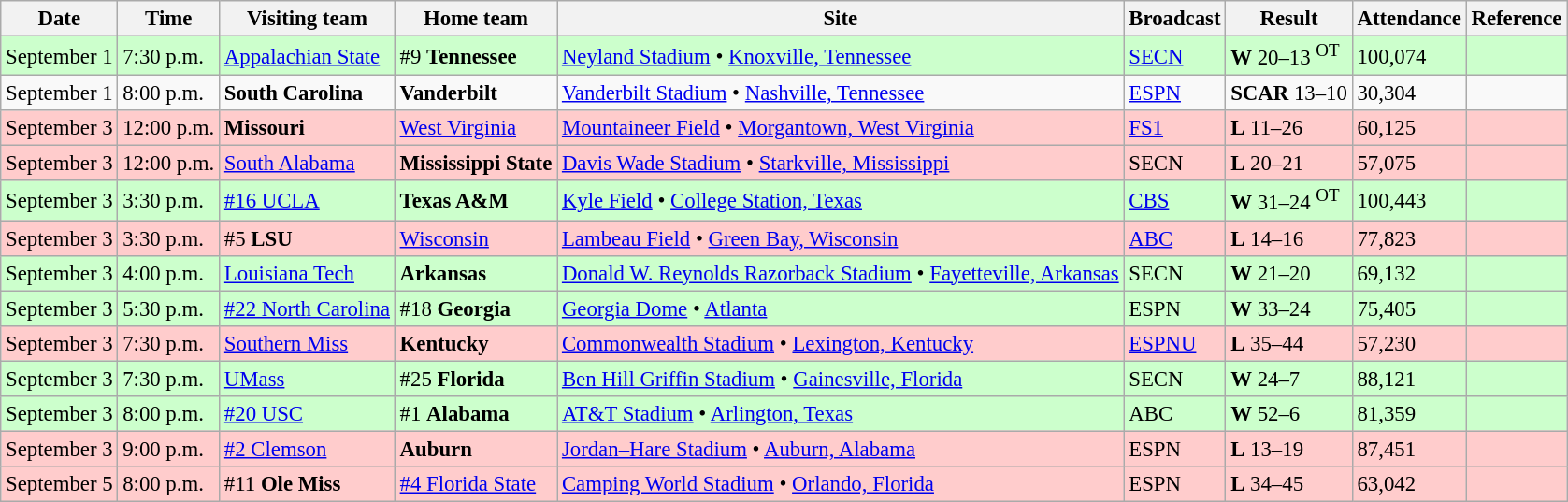<table class="wikitable" style="font-size:95%;">
<tr>
<th>Date</th>
<th>Time</th>
<th>Visiting team</th>
<th>Home team</th>
<th>Site</th>
<th>Broadcast</th>
<th>Result</th>
<th>Attendance</th>
<th class="unsortable">Reference</th>
</tr>
<tr bgcolor=ccffcc>
<td>September 1</td>
<td>7:30 p.m.</td>
<td><a href='#'>Appalachian State</a></td>
<td>#9 <strong>Tennessee</strong></td>
<td><a href='#'>Neyland Stadium</a> • <a href='#'>Knoxville, Tennessee</a></td>
<td><a href='#'>SECN</a></td>
<td><strong>W</strong> 20–13 <sup>OT</sup></td>
<td>100,074</td>
<td></td>
</tr>
<tr bgcolor=>
<td>September 1</td>
<td>8:00 p.m.</td>
<td><strong>South Carolina</strong></td>
<td><strong>Vanderbilt</strong></td>
<td><a href='#'>Vanderbilt Stadium</a> • <a href='#'>Nashville, Tennessee</a></td>
<td><a href='#'>ESPN</a></td>
<td><strong>SCAR</strong> 13–10</td>
<td>30,304</td>
<td></td>
</tr>
<tr bgcolor=ffcccc>
<td>September 3</td>
<td>12:00 p.m.</td>
<td><strong>Missouri</strong></td>
<td><a href='#'>West Virginia</a></td>
<td><a href='#'>Mountaineer Field</a> • <a href='#'>Morgantown, West Virginia</a></td>
<td><a href='#'>FS1</a></td>
<td><strong>L</strong> 11–26</td>
<td>60,125</td>
<td></td>
</tr>
<tr bgcolor=ffcccc>
<td>September 3</td>
<td>12:00 p.m.</td>
<td><a href='#'>South Alabama</a></td>
<td><strong>Mississippi State</strong></td>
<td><a href='#'>Davis Wade Stadium</a> • <a href='#'>Starkville, Mississippi</a></td>
<td>SECN</td>
<td><strong>L</strong> 20–21</td>
<td>57,075</td>
<td></td>
</tr>
<tr bgcolor=ccffcc>
<td>September 3</td>
<td>3:30 p.m.</td>
<td><a href='#'>#16 UCLA</a></td>
<td><strong>Texas A&M</strong></td>
<td><a href='#'>Kyle Field</a> • <a href='#'>College Station, Texas</a></td>
<td><a href='#'>CBS</a></td>
<td><strong>W</strong> 31–24 <sup>OT</sup></td>
<td>100,443</td>
<td></td>
</tr>
<tr bgcolor=ffcccc>
<td>September 3</td>
<td>3:30 p.m.</td>
<td>#5 <strong>LSU</strong></td>
<td><a href='#'>Wisconsin</a></td>
<td><a href='#'>Lambeau Field</a> • <a href='#'>Green Bay, Wisconsin</a></td>
<td><a href='#'>ABC</a></td>
<td><strong>L</strong> 14–16</td>
<td>77,823</td>
<td></td>
</tr>
<tr bgcolor=ccffcc>
<td>September 3</td>
<td>4:00 p.m.</td>
<td><a href='#'>Louisiana Tech</a></td>
<td><strong>Arkansas</strong></td>
<td><a href='#'>Donald W. Reynolds Razorback Stadium</a> • <a href='#'>Fayetteville, Arkansas</a></td>
<td>SECN</td>
<td><strong>W</strong> 21–20</td>
<td>69,132</td>
<td></td>
</tr>
<tr bgcolor=ccffcc>
<td>September 3</td>
<td>5:30 p.m.</td>
<td><a href='#'>#22 North Carolina</a></td>
<td>#18 <strong>Georgia</strong></td>
<td><a href='#'>Georgia Dome</a> • <a href='#'>Atlanta</a></td>
<td>ESPN</td>
<td><strong>W</strong> 33–24</td>
<td>75,405</td>
<td></td>
</tr>
<tr bgcolor=ffcccc>
<td>September 3</td>
<td>7:30 p.m.</td>
<td><a href='#'>Southern Miss</a></td>
<td><strong>Kentucky</strong></td>
<td><a href='#'>Commonwealth Stadium</a> • <a href='#'>Lexington, Kentucky</a></td>
<td><a href='#'>ESPNU</a></td>
<td><strong>L</strong> 35–44</td>
<td>57,230</td>
<td></td>
</tr>
<tr bgcolor=ccffcc>
<td>September 3</td>
<td>7:30 p.m.</td>
<td><a href='#'>UMass</a></td>
<td>#25 <strong>Florida</strong></td>
<td><a href='#'>Ben Hill Griffin Stadium</a> • <a href='#'>Gainesville, Florida</a></td>
<td>SECN</td>
<td><strong>W</strong> 24–7</td>
<td>88,121</td>
<td></td>
</tr>
<tr bgcolor=ccffcc>
<td>September 3</td>
<td>8:00 p.m.</td>
<td><a href='#'>#20 USC</a></td>
<td>#1 <strong>Alabama</strong></td>
<td><a href='#'>AT&T Stadium</a> • <a href='#'>Arlington, Texas</a></td>
<td>ABC</td>
<td><strong>W</strong> 52–6</td>
<td>81,359</td>
<td></td>
</tr>
<tr bgcolor=ffcccc>
<td>September 3</td>
<td>9:00 p.m.</td>
<td><a href='#'>#2 Clemson</a></td>
<td><strong>Auburn</strong></td>
<td><a href='#'>Jordan–Hare Stadium</a> • <a href='#'>Auburn, Alabama</a></td>
<td>ESPN</td>
<td><strong>L</strong> 13–19</td>
<td>87,451</td>
<td></td>
</tr>
<tr bgcolor=ffcccc>
<td>September 5</td>
<td>8:00 p.m.</td>
<td>#11 <strong>Ole Miss</strong></td>
<td><a href='#'>#4 Florida State</a></td>
<td><a href='#'>Camping World Stadium</a> • <a href='#'>Orlando, Florida</a></td>
<td>ESPN</td>
<td><strong>L</strong> 34–45</td>
<td>63,042</td>
<td></td>
</tr>
</table>
